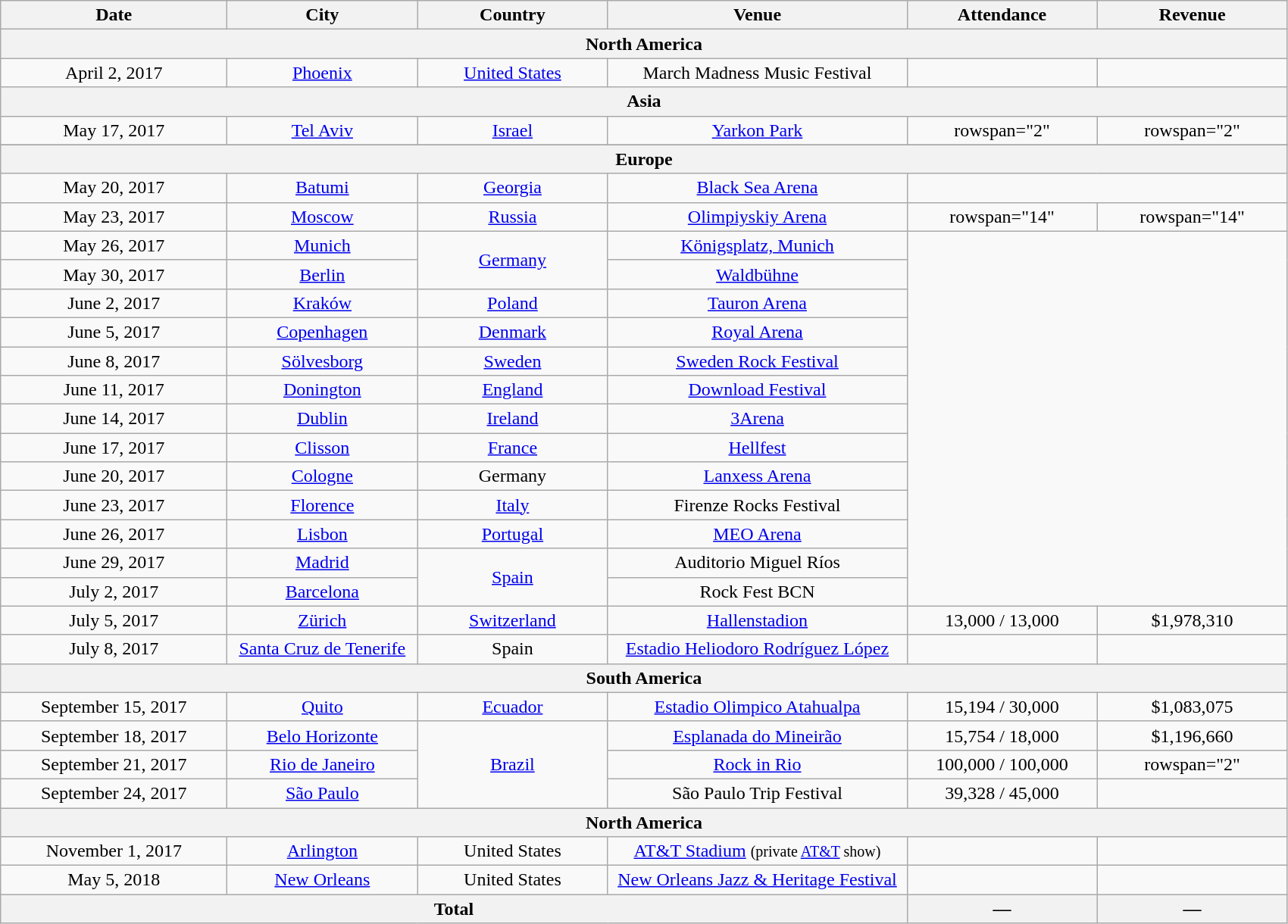<table class="wikitable" style="text-align:center;">
<tr>
<th scope="col" style="width:12em;">Date</th>
<th scope="col" style="width:10em;">City</th>
<th scope="col" style="width:10em;">Country</th>
<th scope="col" style="width:16em;">Venue</th>
<th scope="col" style="width:10em;">Attendance</th>
<th scope="col" style="width:10em;">Revenue</th>
</tr>
<tr>
<th colspan="6">North America</th>
</tr>
<tr>
<td>April 2, 2017</td>
<td><a href='#'>Phoenix</a></td>
<td><a href='#'>United States</a></td>
<td>March Madness Music Festival</td>
<td></td>
<td></td>
</tr>
<tr>
<th colspan="6">Asia</th>
</tr>
<tr>
<td>May 17, 2017</td>
<td><a href='#'>Tel Aviv</a></td>
<td><a href='#'>Israel</a></td>
<td><a href='#'>Yarkon Park</a></td>
<td>rowspan="2" </td>
<td>rowspan="2" </td>
</tr>
<tr>
</tr>
<tr>
<th colspan="6">Europe</th>
</tr>
<tr>
<td>May 20, 2017</td>
<td><a href='#'>Batumi</a></td>
<td><a href='#'>Georgia</a></td>
<td><a href='#'>Black Sea Arena</a></td>
</tr>
<tr>
<td>May 23, 2017</td>
<td><a href='#'>Moscow</a></td>
<td><a href='#'>Russia</a></td>
<td><a href='#'>Olimpiyskiy Arena</a></td>
<td>rowspan="14" </td>
<td>rowspan="14" </td>
</tr>
<tr>
<td>May 26, 2017</td>
<td><a href='#'>Munich</a></td>
<td rowspan="2"><a href='#'>Germany</a></td>
<td><a href='#'>Königsplatz, Munich</a></td>
</tr>
<tr>
<td>May 30, 2017</td>
<td><a href='#'>Berlin</a></td>
<td><a href='#'>Waldbühne</a></td>
</tr>
<tr>
<td>June 2, 2017</td>
<td><a href='#'>Kraków</a></td>
<td><a href='#'>Poland</a></td>
<td><a href='#'>Tauron Arena</a></td>
</tr>
<tr>
<td>June 5, 2017</td>
<td><a href='#'>Copenhagen</a></td>
<td><a href='#'>Denmark</a></td>
<td><a href='#'>Royal Arena</a></td>
</tr>
<tr>
<td>June 8, 2017</td>
<td><a href='#'>Sölvesborg</a></td>
<td><a href='#'>Sweden</a></td>
<td><a href='#'>Sweden Rock Festival</a></td>
</tr>
<tr>
<td>June 11, 2017</td>
<td><a href='#'>Donington</a></td>
<td><a href='#'>England</a></td>
<td><a href='#'>Download Festival</a></td>
</tr>
<tr>
<td>June 14, 2017</td>
<td><a href='#'>Dublin</a></td>
<td><a href='#'>Ireland</a></td>
<td><a href='#'>3Arena</a></td>
</tr>
<tr>
<td>June 17, 2017</td>
<td><a href='#'>Clisson</a></td>
<td><a href='#'>France</a></td>
<td><a href='#'>Hellfest</a></td>
</tr>
<tr>
<td>June 20, 2017</td>
<td><a href='#'>Cologne</a></td>
<td>Germany</td>
<td><a href='#'>Lanxess Arena</a></td>
</tr>
<tr>
<td>June 23, 2017</td>
<td><a href='#'>Florence</a></td>
<td><a href='#'>Italy</a></td>
<td>Firenze Rocks Festival</td>
</tr>
<tr>
<td>June 26, 2017</td>
<td><a href='#'>Lisbon</a></td>
<td><a href='#'>Portugal</a></td>
<td><a href='#'>MEO Arena</a></td>
</tr>
<tr>
<td>June 29, 2017</td>
<td><a href='#'>Madrid</a></td>
<td rowspan="2"><a href='#'>Spain</a></td>
<td>Auditorio Miguel Ríos</td>
</tr>
<tr>
<td>July 2, 2017</td>
<td><a href='#'>Barcelona</a></td>
<td>Rock Fest BCN</td>
</tr>
<tr>
<td>July 5, 2017</td>
<td><a href='#'>Zürich</a></td>
<td><a href='#'>Switzerland</a></td>
<td><a href='#'>Hallenstadion</a></td>
<td>13,000 / 13,000</td>
<td>$1,978,310</td>
</tr>
<tr>
<td>July 8, 2017</td>
<td><a href='#'>Santa Cruz de Tenerife</a></td>
<td>Spain</td>
<td><a href='#'>Estadio Heliodoro Rodríguez López</a></td>
<td></td>
<td></td>
</tr>
<tr>
<th colspan="6">South America</th>
</tr>
<tr>
<td>September 15, 2017</td>
<td><a href='#'>Quito</a></td>
<td><a href='#'>Ecuador</a></td>
<td><a href='#'>Estadio Olimpico Atahualpa</a></td>
<td>15,194 / 30,000</td>
<td>$1,083,075</td>
</tr>
<tr>
<td>September 18, 2017</td>
<td><a href='#'>Belo Horizonte</a></td>
<td rowspan="3"><a href='#'>Brazil</a></td>
<td><a href='#'>Esplanada do Mineirão</a></td>
<td>15,754 / 18,000</td>
<td>$1,196,660</td>
</tr>
<tr>
<td>September 21, 2017</td>
<td><a href='#'>Rio de Janeiro</a></td>
<td><a href='#'>Rock in Rio</a></td>
<td>100,000 / 100,000</td>
<td>rowspan="2" </td>
</tr>
<tr>
<td>September 24, 2017</td>
<td><a href='#'>São Paulo</a></td>
<td>São Paulo Trip Festival</td>
<td>39,328 / 45,000</td>
</tr>
<tr>
<th colspan="6">North America</th>
</tr>
<tr>
<td>November 1, 2017</td>
<td><a href='#'>Arlington</a></td>
<td>United States</td>
<td><a href='#'>AT&T Stadium</a> <small>(private <a href='#'>AT&T</a> show)</small></td>
<td></td>
<td></td>
</tr>
<tr>
<td>May 5, 2018</td>
<td><a href='#'>New Orleans</a></td>
<td>United States</td>
<td><a href='#'>New Orleans Jazz & Heritage Festival</a></td>
<td></td>
<td></td>
</tr>
<tr>
<th colspan="4">Total</th>
<th>—</th>
<th>—</th>
</tr>
</table>
